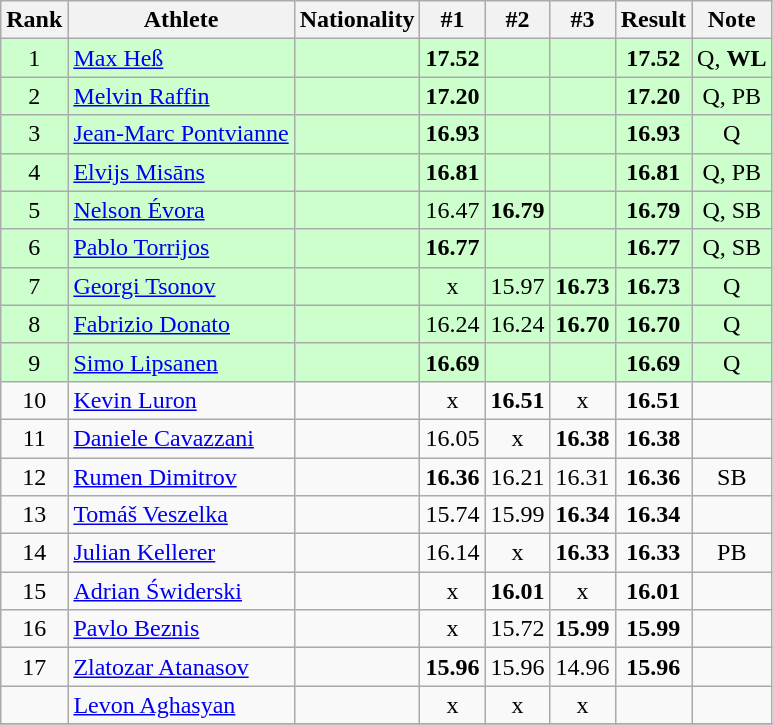<table class="wikitable sortable" style="text-align:center">
<tr>
<th>Rank</th>
<th>Athlete</th>
<th>Nationality</th>
<th>#1</th>
<th>#2</th>
<th>#3</th>
<th>Result</th>
<th>Note</th>
</tr>
<tr bgcolor=ccffcc>
<td>1</td>
<td align=left><a href='#'>Max Heß</a></td>
<td align=left></td>
<td><strong>17.52</strong></td>
<td></td>
<td></td>
<td><strong>17.52</strong></td>
<td>Q, <strong>WL</strong></td>
</tr>
<tr bgcolor=ccffcc>
<td>2</td>
<td align=left><a href='#'>Melvin Raffin</a></td>
<td align=left></td>
<td><strong>17.20</strong></td>
<td></td>
<td></td>
<td><strong>17.20</strong></td>
<td>Q, PB</td>
</tr>
<tr bgcolor=ccffcc>
<td>3</td>
<td align=left><a href='#'>Jean-Marc Pontvianne</a></td>
<td align=left></td>
<td><strong>16.93</strong></td>
<td></td>
<td></td>
<td><strong>16.93</strong></td>
<td>Q</td>
</tr>
<tr bgcolor=ccffcc>
<td>4</td>
<td align=left><a href='#'>Elvijs Misāns</a></td>
<td align=left></td>
<td><strong>16.81</strong></td>
<td></td>
<td></td>
<td><strong>16.81</strong></td>
<td>Q, PB</td>
</tr>
<tr bgcolor=ccffcc>
<td>5</td>
<td align=left><a href='#'>Nelson Évora</a></td>
<td align=left></td>
<td>16.47</td>
<td><strong>16.79</strong></td>
<td></td>
<td><strong>16.79</strong></td>
<td>Q, SB</td>
</tr>
<tr bgcolor=ccffcc>
<td>6</td>
<td align=left><a href='#'>Pablo Torrijos</a></td>
<td align=left></td>
<td><strong>16.77</strong></td>
<td></td>
<td></td>
<td><strong>16.77</strong></td>
<td>Q, SB</td>
</tr>
<tr bgcolor=ccffcc>
<td>7</td>
<td align=left><a href='#'>Georgi Tsonov</a></td>
<td align=left></td>
<td>x</td>
<td>15.97</td>
<td><strong>16.73</strong></td>
<td><strong>16.73</strong></td>
<td>Q</td>
</tr>
<tr bgcolor=ccffcc>
<td>8</td>
<td align=left><a href='#'>Fabrizio Donato</a></td>
<td align=left></td>
<td>16.24</td>
<td>16.24</td>
<td><strong>16.70</strong></td>
<td><strong>16.70</strong></td>
<td>Q</td>
</tr>
<tr bgcolor=ccffcc>
<td>9</td>
<td align=left><a href='#'>Simo Lipsanen</a></td>
<td align=left></td>
<td><strong>16.69</strong></td>
<td></td>
<td></td>
<td><strong>16.69</strong></td>
<td>Q</td>
</tr>
<tr>
<td>10</td>
<td align=left><a href='#'>Kevin Luron</a></td>
<td align=left></td>
<td>x</td>
<td><strong>16.51</strong></td>
<td>x</td>
<td><strong>16.51</strong></td>
<td></td>
</tr>
<tr>
<td>11</td>
<td align=left><a href='#'>Daniele Cavazzani</a></td>
<td align=left></td>
<td>16.05</td>
<td>x</td>
<td><strong>16.38</strong></td>
<td><strong>16.38</strong></td>
<td></td>
</tr>
<tr>
<td>12</td>
<td align=left><a href='#'>Rumen Dimitrov</a></td>
<td align=left></td>
<td><strong>16.36</strong></td>
<td>16.21</td>
<td>16.31</td>
<td><strong>16.36</strong></td>
<td>SB</td>
</tr>
<tr>
<td>13</td>
<td align=left><a href='#'>Tomáš Veszelka</a></td>
<td align=left></td>
<td>15.74</td>
<td>15.99</td>
<td><strong>16.34</strong></td>
<td><strong>16.34</strong></td>
<td></td>
</tr>
<tr>
<td>14</td>
<td align=left><a href='#'>Julian Kellerer</a></td>
<td align=left></td>
<td>16.14</td>
<td>x</td>
<td><strong>16.33</strong></td>
<td><strong>16.33</strong></td>
<td>PB</td>
</tr>
<tr>
<td>15</td>
<td align=left><a href='#'>Adrian Świderski</a></td>
<td align=left></td>
<td>x</td>
<td><strong>16.01</strong></td>
<td>x</td>
<td><strong>16.01</strong></td>
<td></td>
</tr>
<tr>
<td>16</td>
<td align=left><a href='#'>Pavlo Beznis</a></td>
<td align=left></td>
<td>x</td>
<td>15.72</td>
<td><strong>15.99</strong></td>
<td><strong>15.99</strong></td>
<td></td>
</tr>
<tr>
<td>17</td>
<td align=left><a href='#'>Zlatozar Atanasov</a></td>
<td align=left></td>
<td><strong>15.96</strong></td>
<td>15.96</td>
<td>14.96</td>
<td><strong>15.96</strong></td>
<td></td>
</tr>
<tr>
<td></td>
<td align=left><a href='#'>Levon Aghasyan</a></td>
<td align=left></td>
<td>x</td>
<td>x</td>
<td>x</td>
<td><strong></strong></td>
<td></td>
</tr>
<tr>
</tr>
</table>
